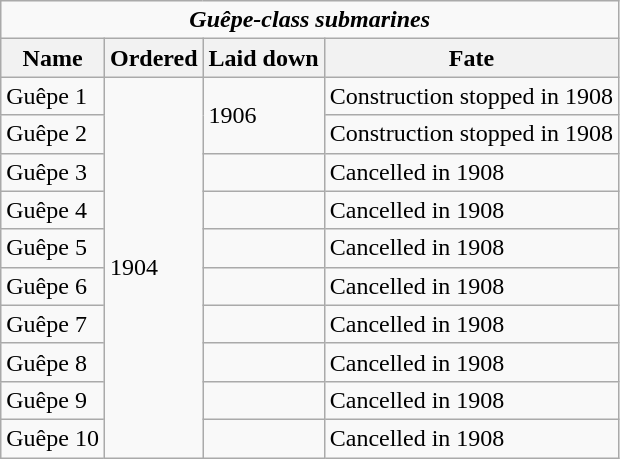<table class="wikitable">
<tr>
<td colspan=4 align=center><strong><em>Guêpe<em>-class submarines<strong></td>
</tr>
<tr>
<th scope="col">Name</th>
<th scope="col">Ordered</th>
<th scope="col">Laid down</th>
<th scope="col">Fate</th>
</tr>
<tr>
<td></em>Guêpe 1<em></td>
<td rowspan=10>1904</td>
<td rowspan=2>1906</td>
<td>Construction stopped in 1908</td>
</tr>
<tr>
<td></em>Guêpe 2<em></td>
<td>Construction stopped in 1908</td>
</tr>
<tr>
<td></em>Guêpe 3<em></td>
<td></td>
<td>Cancelled in 1908</td>
</tr>
<tr>
<td></em>Guêpe 4<em></td>
<td></td>
<td>Cancelled in 1908</td>
</tr>
<tr>
<td></em>Guêpe 5<em></td>
<td></td>
<td>Cancelled in 1908</td>
</tr>
<tr>
<td></em>Guêpe 6<em></td>
<td></td>
<td>Cancelled in 1908</td>
</tr>
<tr>
<td></em>Guêpe 7<em></td>
<td></td>
<td>Cancelled in 1908</td>
</tr>
<tr>
<td></em>Guêpe 8<em></td>
<td></td>
<td>Cancelled in 1908</td>
</tr>
<tr>
<td></em>Guêpe 9<em></td>
<td></td>
<td>Cancelled in 1908</td>
</tr>
<tr>
<td></em>Guêpe 10<em></td>
<td></td>
<td>Cancelled in 1908</td>
</tr>
</table>
